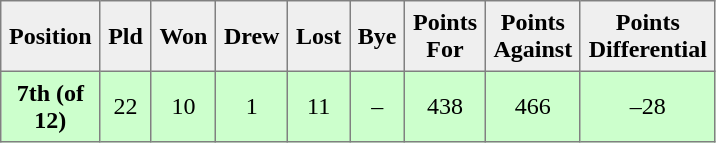<table style=border-collapse:collapse border=1 cellspacing=0 cellpadding=5>
<tr style="text-align:center; background:#efefef;">
<th width=20>Position</th>
<th width=20>Pld</th>
<th width=20>Won</th>
<th width=20>Drew</th>
<th width=20>Lost</th>
<th width=20>Bye</th>
<th width=20>Points For</th>
<th width=20>Points Against</th>
<th width=25>Points Differential</th>
</tr>
<tr style="text-align:center; background:#cfc;">
<td><strong>7th (of 12)</strong></td>
<td>22</td>
<td>10</td>
<td>1</td>
<td>11</td>
<td>–</td>
<td>438</td>
<td>466</td>
<td>–28</td>
</tr>
</table>
